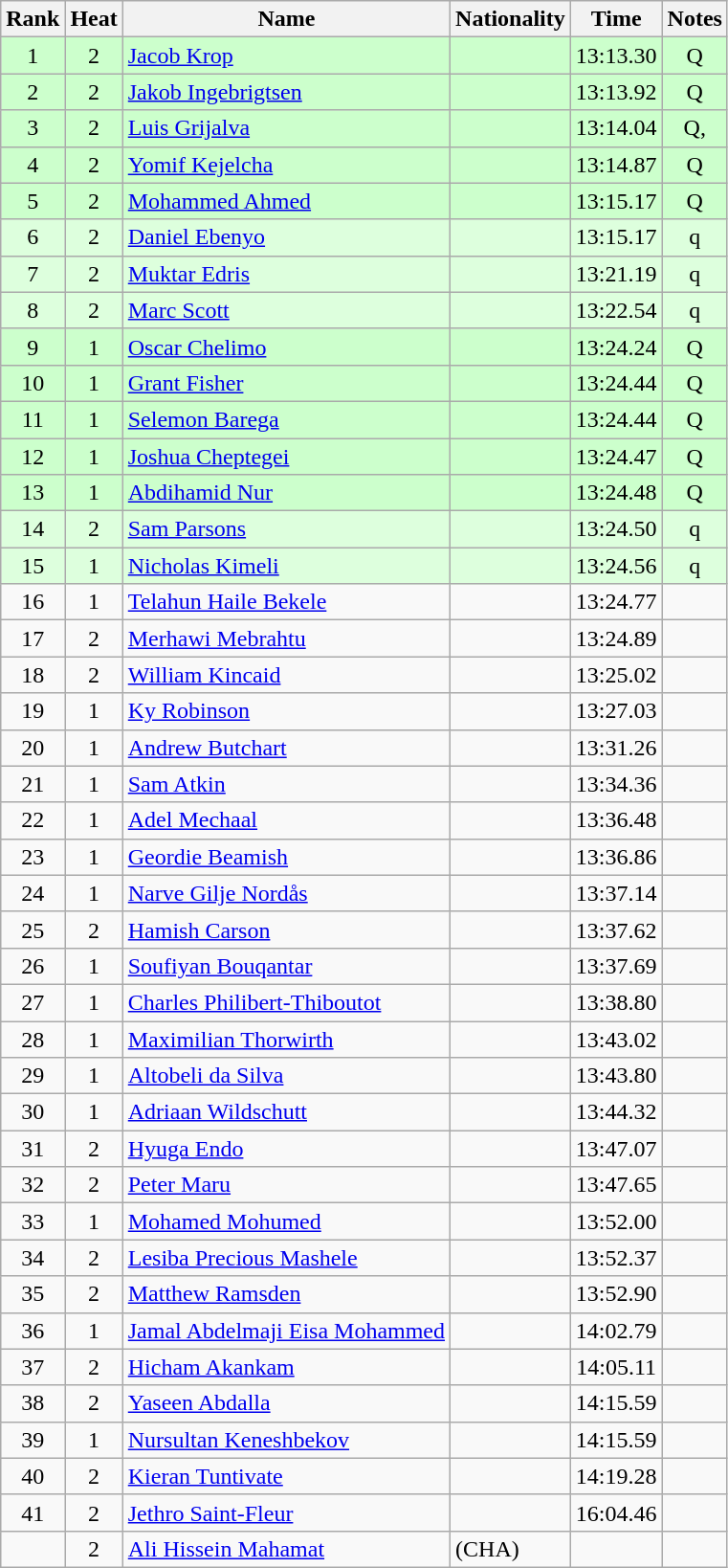<table class="wikitable sortable" style="text-align:center">
<tr>
<th>Rank</th>
<th>Heat</th>
<th>Name</th>
<th>Nationality</th>
<th>Time</th>
<th>Notes</th>
</tr>
<tr bgcolor=ccffcc>
<td>1</td>
<td>2</td>
<td align=left><a href='#'>Jacob Krop</a></td>
<td align=left></td>
<td>13:13.30</td>
<td>Q</td>
</tr>
<tr bgcolor=ccffcc>
<td>2</td>
<td>2</td>
<td align=left><a href='#'>Jakob Ingebrigtsen</a></td>
<td align=left></td>
<td>13:13.92</td>
<td>Q</td>
</tr>
<tr bgcolor=ccffcc>
<td>3</td>
<td>2</td>
<td align=left><a href='#'>Luis Grijalva</a></td>
<td align=left></td>
<td>13:14.04</td>
<td>Q, </td>
</tr>
<tr bgcolor=ccffcc>
<td>4</td>
<td>2</td>
<td align=left><a href='#'>Yomif Kejelcha</a></td>
<td align=left></td>
<td>13:14.87</td>
<td>Q</td>
</tr>
<tr bgcolor=ccffcc>
<td>5</td>
<td>2</td>
<td align=left><a href='#'>Mohammed Ahmed</a></td>
<td align=left></td>
<td>13:15.17</td>
<td>Q</td>
</tr>
<tr bgcolor=ddffdd>
<td>6</td>
<td>2</td>
<td align=left><a href='#'>Daniel Ebenyo</a></td>
<td align=left></td>
<td>13:15.17</td>
<td>q</td>
</tr>
<tr bgcolor=ddffdd>
<td>7</td>
<td>2</td>
<td align=left><a href='#'>Muktar Edris</a></td>
<td align=left></td>
<td>13:21.19</td>
<td>q</td>
</tr>
<tr bgcolor=ddffdd>
<td>8</td>
<td>2</td>
<td align=left><a href='#'>Marc Scott</a></td>
<td align=left></td>
<td>13:22.54</td>
<td>q</td>
</tr>
<tr bgcolor=ccffcc>
<td>9</td>
<td>1</td>
<td align=left><a href='#'>Oscar Chelimo</a></td>
<td align=left></td>
<td>13:24.24</td>
<td>Q</td>
</tr>
<tr bgcolor=ccffcc>
<td>10</td>
<td>1</td>
<td align=left><a href='#'>Grant Fisher</a></td>
<td align=left></td>
<td>13:24.44</td>
<td>Q</td>
</tr>
<tr bgcolor=ccffcc>
<td>11</td>
<td>1</td>
<td align=left><a href='#'>Selemon Barega</a></td>
<td align=left></td>
<td>13:24.44</td>
<td>Q</td>
</tr>
<tr bgcolor=ccffcc>
<td>12</td>
<td>1</td>
<td align=left><a href='#'>Joshua Cheptegei</a></td>
<td align=left></td>
<td>13:24.47</td>
<td>Q</td>
</tr>
<tr bgcolor=ccffcc>
<td>13</td>
<td>1</td>
<td align=left><a href='#'>Abdihamid Nur</a></td>
<td align=left></td>
<td>13:24.48</td>
<td>Q</td>
</tr>
<tr bgcolor=ddffdd>
<td>14</td>
<td>2</td>
<td align=left><a href='#'>Sam Parsons</a></td>
<td align=left></td>
<td>13:24.50</td>
<td>q</td>
</tr>
<tr bgcolor=ddffdd>
<td>15</td>
<td>1</td>
<td align=left><a href='#'>Nicholas Kimeli</a></td>
<td align=left></td>
<td>13:24.56</td>
<td>q</td>
</tr>
<tr>
<td>16</td>
<td>1</td>
<td align=left><a href='#'>Telahun Haile Bekele</a></td>
<td align=left></td>
<td>13:24.77</td>
<td></td>
</tr>
<tr>
<td>17</td>
<td>2</td>
<td align=left><a href='#'>Merhawi Mebrahtu</a></td>
<td align=left></td>
<td>13:24.89</td>
<td></td>
</tr>
<tr>
<td>18</td>
<td>2</td>
<td align=left><a href='#'>William Kincaid</a></td>
<td align=left></td>
<td>13:25.02</td>
<td></td>
</tr>
<tr>
<td>19</td>
<td>1</td>
<td align=left><a href='#'>Ky Robinson</a></td>
<td align=left></td>
<td>13:27.03</td>
<td></td>
</tr>
<tr>
<td>20</td>
<td>1</td>
<td align=left><a href='#'>Andrew Butchart</a></td>
<td align=left></td>
<td>13:31.26</td>
<td></td>
</tr>
<tr>
<td>21</td>
<td>1</td>
<td align=left><a href='#'>Sam Atkin</a></td>
<td align=left></td>
<td>13:34.36</td>
<td></td>
</tr>
<tr>
<td>22</td>
<td>1</td>
<td align=left><a href='#'>Adel Mechaal</a></td>
<td align=left></td>
<td>13:36.48</td>
<td></td>
</tr>
<tr>
<td>23</td>
<td>1</td>
<td align=left><a href='#'>Geordie Beamish</a></td>
<td align=left></td>
<td>13:36.86</td>
<td></td>
</tr>
<tr>
<td>24</td>
<td>1</td>
<td align=left><a href='#'>Narve Gilje Nordås</a></td>
<td align=left></td>
<td>13:37.14</td>
<td></td>
</tr>
<tr>
<td>25</td>
<td>2</td>
<td align=left><a href='#'>Hamish Carson</a></td>
<td align=left></td>
<td>13:37.62</td>
<td></td>
</tr>
<tr>
<td>26</td>
<td>1</td>
<td align=left><a href='#'>Soufiyan Bouqantar</a></td>
<td align=left></td>
<td>13:37.69</td>
<td></td>
</tr>
<tr>
<td>27</td>
<td>1</td>
<td align=left><a href='#'>Charles Philibert-Thiboutot</a></td>
<td align=left></td>
<td>13:38.80</td>
<td></td>
</tr>
<tr>
<td>28</td>
<td>1</td>
<td align=left><a href='#'>Maximilian Thorwirth</a></td>
<td align=left></td>
<td>13:43.02</td>
<td></td>
</tr>
<tr>
<td>29</td>
<td>1</td>
<td align=left><a href='#'>Altobeli da Silva</a></td>
<td align=left></td>
<td>13:43.80</td>
<td></td>
</tr>
<tr>
<td>30</td>
<td>1</td>
<td align=left><a href='#'>Adriaan Wildschutt</a></td>
<td align=left></td>
<td>13:44.32</td>
<td></td>
</tr>
<tr>
<td>31</td>
<td>2</td>
<td align=left><a href='#'>Hyuga Endo</a></td>
<td align=left></td>
<td>13:47.07</td>
<td></td>
</tr>
<tr>
<td>32</td>
<td>2</td>
<td align=left><a href='#'>Peter Maru</a></td>
<td align=left></td>
<td>13:47.65</td>
<td></td>
</tr>
<tr>
<td>33</td>
<td>1</td>
<td align=left><a href='#'>Mohamed Mohumed</a></td>
<td align=left></td>
<td>13:52.00</td>
<td></td>
</tr>
<tr>
<td>34</td>
<td>2</td>
<td align=left><a href='#'>Lesiba Precious Mashele</a></td>
<td align=left></td>
<td>13:52.37</td>
<td></td>
</tr>
<tr>
<td>35</td>
<td>2</td>
<td align=left><a href='#'>Matthew Ramsden</a></td>
<td align=left></td>
<td>13:52.90</td>
<td></td>
</tr>
<tr>
<td>36</td>
<td>1</td>
<td align=left><a href='#'>Jamal Abdelmaji Eisa Mohammed</a></td>
<td align=left></td>
<td>14:02.79</td>
<td></td>
</tr>
<tr>
<td>37</td>
<td>2</td>
<td align=left><a href='#'>Hicham Akankam</a></td>
<td align=left></td>
<td>14:05.11</td>
<td></td>
</tr>
<tr>
<td>38</td>
<td>2</td>
<td align=left><a href='#'>Yaseen Abdalla</a></td>
<td align=left></td>
<td>14:15.59</td>
<td></td>
</tr>
<tr>
<td>39</td>
<td>1</td>
<td align=left><a href='#'>Nursultan Keneshbekov</a></td>
<td align=left></td>
<td>14:15.59</td>
<td></td>
</tr>
<tr>
<td>40</td>
<td>2</td>
<td align=left><a href='#'>Kieran Tuntivate</a></td>
<td align=left></td>
<td>14:19.28</td>
<td></td>
</tr>
<tr>
<td>41</td>
<td>2</td>
<td align=left><a href='#'>Jethro Saint-Fleur</a></td>
<td align=left></td>
<td>16:04.46</td>
<td></td>
</tr>
<tr>
<td></td>
<td>2</td>
<td align=left><a href='#'>Ali Hissein Mahamat</a></td>
<td align=left> (CHA)</td>
<td></td>
<td></td>
</tr>
</table>
